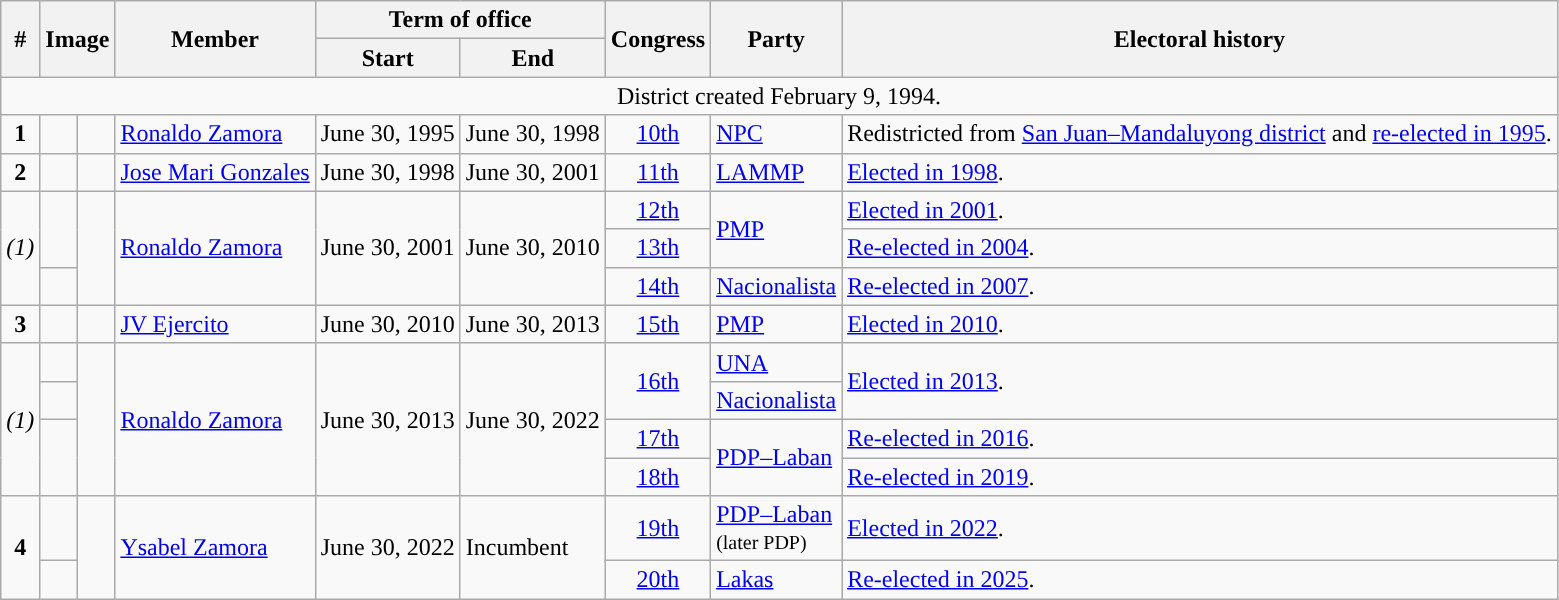<table class="wikitable">
<tr>
<th rowspan="2">#</th>
<th colspan="2" rowspan="2">Image</th>
<th rowspan="2">Member</th>
<th colspan="2">Term of office</th>
<th rowspan="2">Congress</th>
<th rowspan="2">Party</th>
<th rowspan="2">Electoral history</th>
</tr>
<tr>
<th>Start</th>
<th>End</th>
</tr>
<tr>
<td colspan="9" style="text-align:center;">District created February 9, 1994.</td>
</tr>
<tr>
<td style="text-align:center;"><strong>1</strong></td>
<td style="color:inherit;background:"></td>
<td></td>
<td><a href='#'>Ronaldo Zamora</a></td>
<td>June 30, 1995</td>
<td>June 30, 1998</td>
<td style="text-align:center;"><a href='#'>10th</a></td>
<td><a href='#'>NPC</a></td>
<td>Redistricted from <a href='#'>San Juan–Mandaluyong district</a> and <a href='#'>re-elected in 1995</a>. </td>
</tr>
<tr>
<td style="text-align:center;"><strong>2</strong></td>
<td style="color:inherit;background:"></td>
<td></td>
<td><a href='#'>Jose Mari Gonzales</a></td>
<td>June 30, 1998</td>
<td>June 30, 2001</td>
<td style="text-align:center;"><a href='#'>11th</a></td>
<td><a href='#'>LAMMP</a></td>
<td><a href='#'>Elected in 1998</a>.</td>
</tr>
<tr>
<td rowspan="3" style="text-align:center;"><em>(1)</em></td>
<td rowspan="2" style="color:inherit;background:"></td>
<td rowspan="3"></td>
<td rowspan="3"><a href='#'>Ronaldo Zamora</a></td>
<td rowspan="3">June 30, 2001</td>
<td rowspan="3">June 30, 2010</td>
<td style="text-align:center;"><a href='#'>12th</a></td>
<td rowspan="2"><a href='#'>PMP</a></td>
<td><a href='#'>Elected in 2001</a>.</td>
</tr>
<tr>
<td style="text-align:center;"><a href='#'>13th</a></td>
<td><a href='#'>Re-elected in 2004</a>.</td>
</tr>
<tr>
<td style="color:inherit;background:"></td>
<td style="text-align:center;"><a href='#'>14th</a></td>
<td><a href='#'>Nacionalista</a></td>
<td><a href='#'>Re-elected in 2007</a>.</td>
</tr>
<tr>
<td style="text-align:center;"><strong>3</strong></td>
<td style="color:inherit;background:"></td>
<td></td>
<td><a href='#'>JV Ejercito</a></td>
<td>June 30, 2010</td>
<td>June 30, 2013</td>
<td style="text-align:center;"><a href='#'>15th</a></td>
<td><a href='#'>PMP</a></td>
<td><a href='#'>Elected in 2010</a>.</td>
</tr>
<tr>
<td rowspan="4" style="text-align:center;"><em>(1)</em></td>
<td style="color:inherit;background:"></td>
<td rowspan="4"></td>
<td rowspan="4"><a href='#'>Ronaldo Zamora</a></td>
<td rowspan="4">June 30, 2013</td>
<td rowspan="4">June 30, 2022</td>
<td style="text-align:center;" rowspan="2"><a href='#'>16th</a></td>
<td><a href='#'>UNA</a></td>
<td rowspan="2"><a href='#'>Elected in 2013</a>.</td>
</tr>
<tr>
<td style="color:inherit;background:"></td>
<td><a href='#'>Nacionalista</a></td>
</tr>
<tr>
<td rowspan="2" style="color:inherit;background:"></td>
<td style="text-align:center;"><a href='#'>17th</a></td>
<td rowspan="2"><a href='#'>PDP–Laban</a></td>
<td><a href='#'>Re-elected in 2016</a>.</td>
</tr>
<tr>
<td style="text-align:center;"><a href='#'>18th</a></td>
<td><a href='#'>Re-elected in 2019</a>.</td>
</tr>
<tr>
<td style="text-align:center;" rowspan="2"><strong>4</strong></td>
<td style="color:inherit;background:"></td>
<td rowspan="2"></td>
<td rowspan="2"><a href='#'>Ysabel Zamora</a></td>
<td rowspan="2">June 30, 2022</td>
<td rowspan="2">Incumbent</td>
<td style="text-align:center;"><a href='#'>19th</a></td>
<td><a href='#'>PDP–Laban</a> <br><small>(later PDP)</small></td>
<td><a href='#'>Elected in 2022</a>.</td>
</tr>
<tr>
<td style="color:inherit;background:"></td>
<td style="text-align:center;"><a href='#'>20th</a></td>
<td><a href='#'>Lakas</a></td>
<td><a href='#'>Re-elected in 2025</a>.</td>
</tr>
</table>
